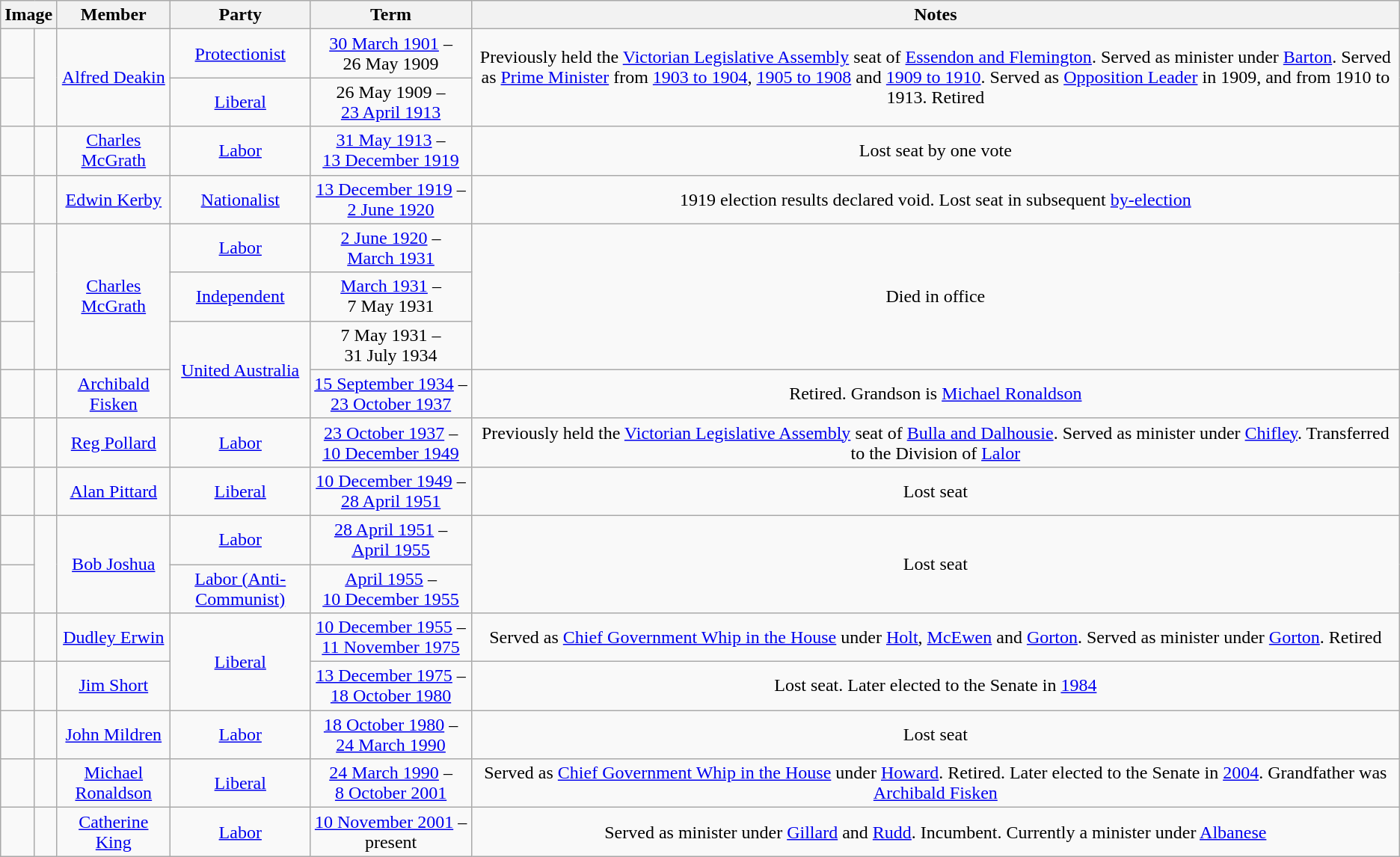<table class=wikitable style="text-align:center">
<tr>
<th colspan=2>Image</th>
<th>Member</th>
<th>Party</th>
<th>Term</th>
<th>Notes</th>
</tr>
<tr>
<td> </td>
<td rowspan=2></td>
<td rowspan=2><a href='#'>Alfred Deakin</a><br></td>
<td><a href='#'>Protectionist</a></td>
<td nowrap><a href='#'>30 March 1901</a> –<br>26 May 1909</td>
<td rowspan=2>Previously held the <a href='#'>Victorian Legislative Assembly</a> seat of <a href='#'>Essendon and Flemington</a>. Served as minister under <a href='#'>Barton</a>. Served as <a href='#'>Prime Minister</a> from <a href='#'>1903 to 1904</a>, <a href='#'>1905 to 1908</a> and <a href='#'>1909 to 1910</a>. Served as <a href='#'>Opposition Leader</a> in 1909, and from 1910 to 1913. Retired</td>
</tr>
<tr>
<td> </td>
<td nowrap><a href='#'>Liberal</a></td>
<td nowrap>26 May 1909 –<br><a href='#'>23 April 1913</a></td>
</tr>
<tr>
<td> </td>
<td></td>
<td><a href='#'>Charles McGrath</a><br></td>
<td><a href='#'>Labor</a></td>
<td nowrap><a href='#'>31 May 1913</a> –<br><a href='#'>13 December 1919</a></td>
<td>Lost seat by one vote</td>
</tr>
<tr>
<td> </td>
<td></td>
<td><a href='#'>Edwin Kerby</a><br></td>
<td><a href='#'>Nationalist</a></td>
<td nowrap><a href='#'>13 December 1919</a> –<br><a href='#'>2 June 1920</a></td>
<td>1919 election results declared void. Lost seat in subsequent <a href='#'>by-election</a></td>
</tr>
<tr>
<td> </td>
<td rowspan=3></td>
<td rowspan=3><a href='#'>Charles McGrath</a><br></td>
<td><a href='#'>Labor</a></td>
<td nowrap><a href='#'>2 June 1920</a> –<br><a href='#'>March 1931</a></td>
<td rowspan=3>Died in office</td>
</tr>
<tr>
<td> </td>
<td><a href='#'>Independent</a></td>
<td nowrap><a href='#'>March 1931</a> –<br>7 May 1931</td>
</tr>
<tr>
<td> </td>
<td rowspan="2"><a href='#'>United Australia</a></td>
<td nowrap>7 May 1931 –<br>31 July 1934</td>
</tr>
<tr>
<td> </td>
<td></td>
<td><a href='#'>Archibald Fisken</a><br></td>
<td nowrap><a href='#'>15 September 1934</a> –<br><a href='#'>23 October 1937</a></td>
<td>Retired. Grandson is <a href='#'>Michael Ronaldson</a></td>
</tr>
<tr>
<td> </td>
<td></td>
<td><a href='#'>Reg Pollard</a><br></td>
<td><a href='#'>Labor</a></td>
<td nowrap><a href='#'>23 October 1937</a> –<br><a href='#'>10 December 1949</a></td>
<td>Previously held the <a href='#'>Victorian Legislative Assembly</a> seat of <a href='#'>Bulla and Dalhousie</a>. Served as minister under <a href='#'>Chifley</a>. Transferred to the Division of <a href='#'>Lalor</a></td>
</tr>
<tr>
<td> </td>
<td></td>
<td><a href='#'>Alan Pittard</a><br></td>
<td><a href='#'>Liberal</a></td>
<td nowrap><a href='#'>10 December 1949</a> –<br><a href='#'>28 April 1951</a></td>
<td>Lost seat</td>
</tr>
<tr>
<td> </td>
<td rowspan=2></td>
<td rowspan=2><a href='#'>Bob Joshua</a><br></td>
<td><a href='#'>Labor</a></td>
<td nowrap><a href='#'>28 April 1951</a> –<br><a href='#'>April 1955</a></td>
<td rowspan=2>Lost seat</td>
</tr>
<tr>
<td> </td>
<td><a href='#'>Labor (Anti-Communist)</a></td>
<td nowrap><a href='#'>April 1955</a> –<br><a href='#'>10 December 1955</a></td>
</tr>
<tr>
<td> </td>
<td></td>
<td><a href='#'>Dudley Erwin</a><br></td>
<td rowspan="2"><a href='#'>Liberal</a></td>
<td nowrap><a href='#'>10 December 1955</a> –<br><a href='#'>11 November 1975</a></td>
<td>Served as <a href='#'>Chief Government Whip in the House</a> under <a href='#'>Holt</a>, <a href='#'>McEwen</a> and <a href='#'>Gorton</a>. Served as minister under <a href='#'>Gorton</a>. Retired</td>
</tr>
<tr>
<td> </td>
<td></td>
<td><a href='#'>Jim Short</a><br></td>
<td nowrap><a href='#'>13 December 1975</a> –<br><a href='#'>18 October 1980</a></td>
<td>Lost seat. Later elected to the Senate in <a href='#'>1984</a></td>
</tr>
<tr>
<td> </td>
<td></td>
<td><a href='#'>John Mildren</a><br></td>
<td><a href='#'>Labor</a></td>
<td nowrap><a href='#'>18 October 1980</a> –<br><a href='#'>24 March 1990</a></td>
<td>Lost seat</td>
</tr>
<tr>
<td> </td>
<td></td>
<td><a href='#'>Michael Ronaldson</a><br></td>
<td><a href='#'>Liberal</a></td>
<td nowrap><a href='#'>24 March 1990</a> –<br><a href='#'>8 October 2001</a></td>
<td>Served as <a href='#'>Chief Government Whip in the House</a> under <a href='#'>Howard</a>. Retired. Later elected to the Senate in <a href='#'>2004</a>. Grandfather was <a href='#'>Archibald Fisken</a></td>
</tr>
<tr>
<td> </td>
<td></td>
<td><a href='#'>Catherine King</a><br></td>
<td><a href='#'>Labor</a></td>
<td nowrap><a href='#'>10 November 2001</a> –<br>present</td>
<td>Served as minister under <a href='#'>Gillard</a> and <a href='#'>Rudd</a>. Incumbent. Currently a minister under <a href='#'>Albanese</a></td>
</tr>
</table>
